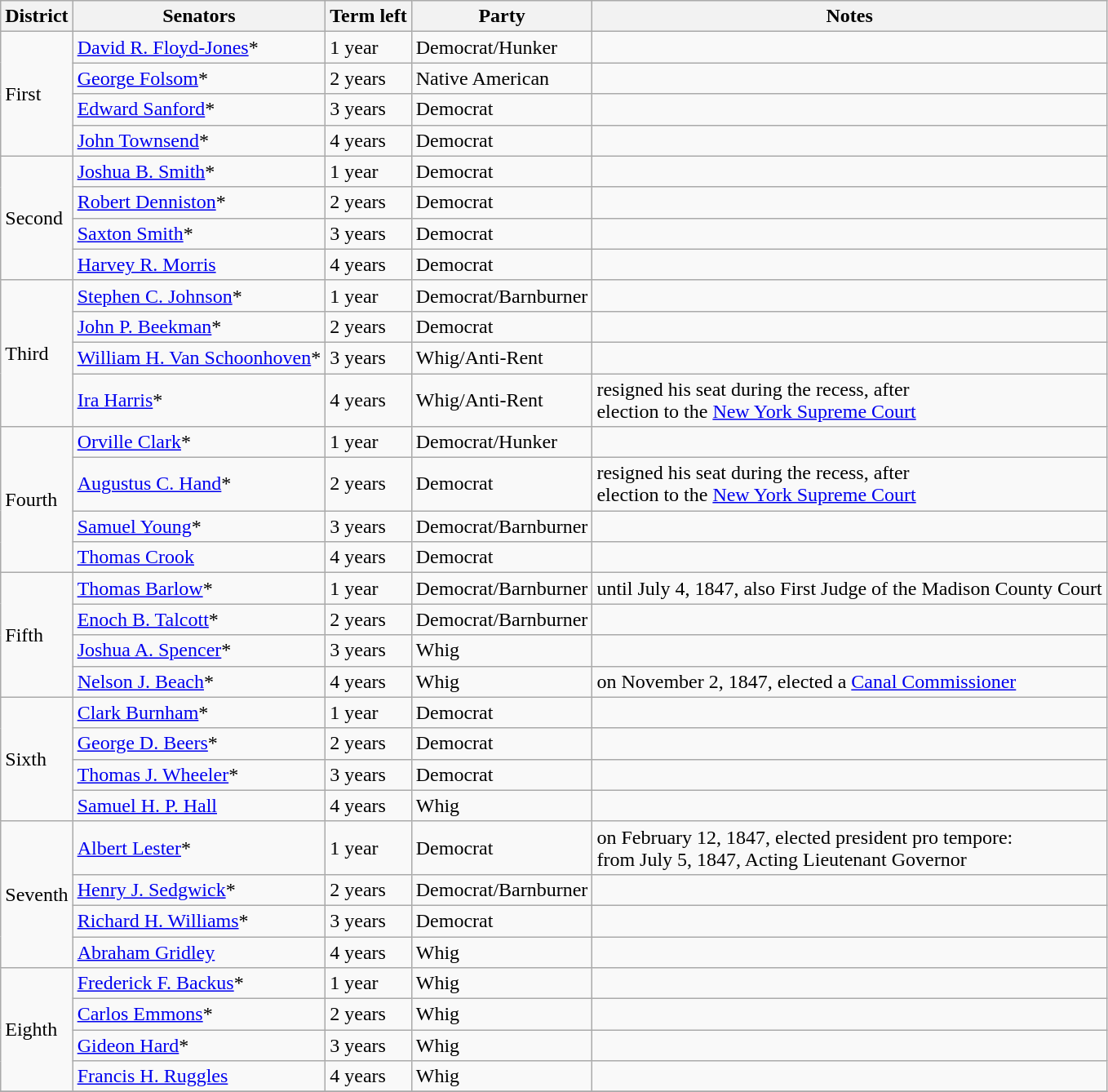<table class=wikitable>
<tr>
<th>District</th>
<th>Senators</th>
<th>Term left</th>
<th>Party</th>
<th>Notes</th>
</tr>
<tr>
<td rowspan="4">First</td>
<td><a href='#'>David R. Floyd-Jones</a>*</td>
<td>1 year</td>
<td>Democrat/Hunker</td>
<td></td>
</tr>
<tr>
<td><a href='#'>George Folsom</a>*</td>
<td>2 years</td>
<td>Native American</td>
<td></td>
</tr>
<tr>
<td><a href='#'>Edward Sanford</a>*</td>
<td>3 years</td>
<td>Democrat</td>
<td></td>
</tr>
<tr>
<td><a href='#'>John Townsend</a>*</td>
<td>4 years</td>
<td>Democrat</td>
<td></td>
</tr>
<tr>
<td rowspan="4">Second</td>
<td><a href='#'>Joshua B. Smith</a>*</td>
<td>1 year</td>
<td>Democrat</td>
<td></td>
</tr>
<tr>
<td><a href='#'>Robert Denniston</a>*</td>
<td>2 years</td>
<td>Democrat</td>
<td></td>
</tr>
<tr>
<td><a href='#'>Saxton Smith</a>*</td>
<td>3 years</td>
<td>Democrat</td>
<td></td>
</tr>
<tr>
<td><a href='#'>Harvey R. Morris</a></td>
<td>4 years</td>
<td>Democrat</td>
<td></td>
</tr>
<tr>
<td rowspan="4">Third</td>
<td><a href='#'>Stephen C. Johnson</a>*</td>
<td>1 year</td>
<td>Democrat/Barnburner</td>
<td></td>
</tr>
<tr>
<td><a href='#'>John P. Beekman</a>*</td>
<td>2 years</td>
<td>Democrat</td>
<td></td>
</tr>
<tr>
<td><a href='#'>William H. Van Schoonhoven</a>*</td>
<td>3 years</td>
<td>Whig/Anti-Rent</td>
<td></td>
</tr>
<tr>
<td><a href='#'>Ira Harris</a>*</td>
<td>4 years</td>
<td>Whig/Anti-Rent</td>
<td>resigned his seat during the recess, after <br>election to the <a href='#'>New York Supreme Court</a></td>
</tr>
<tr>
<td rowspan="4">Fourth</td>
<td><a href='#'>Orville Clark</a>*</td>
<td>1 year</td>
<td>Democrat/Hunker</td>
<td></td>
</tr>
<tr>
<td><a href='#'>Augustus C. Hand</a>*</td>
<td>2 years</td>
<td>Democrat</td>
<td>resigned his seat during the recess, after <br>election to the <a href='#'>New York Supreme Court</a></td>
</tr>
<tr>
<td><a href='#'>Samuel Young</a>*</td>
<td>3 years</td>
<td>Democrat/Barnburner</td>
<td></td>
</tr>
<tr>
<td><a href='#'>Thomas Crook</a></td>
<td>4 years</td>
<td>Democrat</td>
<td></td>
</tr>
<tr>
<td rowspan="4">Fifth</td>
<td><a href='#'>Thomas Barlow</a>*</td>
<td>1 year</td>
<td>Democrat/Barnburner</td>
<td>until July 4, 1847, also First Judge of the Madison County Court</td>
</tr>
<tr>
<td><a href='#'>Enoch B. Talcott</a>*</td>
<td>2 years</td>
<td>Democrat/Barnburner</td>
<td></td>
</tr>
<tr>
<td><a href='#'>Joshua A. Spencer</a>*</td>
<td>3 years</td>
<td>Whig</td>
<td></td>
</tr>
<tr>
<td><a href='#'>Nelson J. Beach</a>*</td>
<td>4 years</td>
<td>Whig</td>
<td>on November 2, 1847, elected a <a href='#'>Canal Commissioner</a></td>
</tr>
<tr>
<td rowspan="4">Sixth</td>
<td><a href='#'>Clark Burnham</a>*</td>
<td>1 year</td>
<td>Democrat</td>
<td></td>
</tr>
<tr>
<td><a href='#'>George D. Beers</a>*</td>
<td>2 years</td>
<td>Democrat</td>
<td></td>
</tr>
<tr>
<td><a href='#'>Thomas J. Wheeler</a>*</td>
<td>3 years</td>
<td>Democrat</td>
<td></td>
</tr>
<tr>
<td><a href='#'>Samuel H. P. Hall</a></td>
<td>4 years</td>
<td>Whig</td>
<td></td>
</tr>
<tr>
<td rowspan="4">Seventh</td>
<td><a href='#'>Albert Lester</a>*</td>
<td>1 year</td>
<td>Democrat</td>
<td>on February 12, 1847, elected president pro tempore: <br>from July 5, 1847, Acting Lieutenant Governor</td>
</tr>
<tr>
<td><a href='#'>Henry J. Sedgwick</a>*</td>
<td>2 years</td>
<td>Democrat/Barnburner</td>
<td></td>
</tr>
<tr>
<td><a href='#'>Richard H. Williams</a>*</td>
<td>3 years</td>
<td>Democrat</td>
<td></td>
</tr>
<tr>
<td><a href='#'>Abraham Gridley</a></td>
<td>4 years</td>
<td>Whig</td>
<td></td>
</tr>
<tr>
<td rowspan="4">Eighth</td>
<td><a href='#'>Frederick F. Backus</a>*</td>
<td>1 year</td>
<td>Whig</td>
<td></td>
</tr>
<tr>
<td><a href='#'>Carlos Emmons</a>*</td>
<td>2 years</td>
<td>Whig</td>
<td></td>
</tr>
<tr>
<td><a href='#'>Gideon Hard</a>*</td>
<td>3 years</td>
<td>Whig</td>
<td></td>
</tr>
<tr>
<td><a href='#'>Francis H. Ruggles</a></td>
<td>4 years</td>
<td>Whig</td>
<td></td>
</tr>
<tr>
</tr>
</table>
